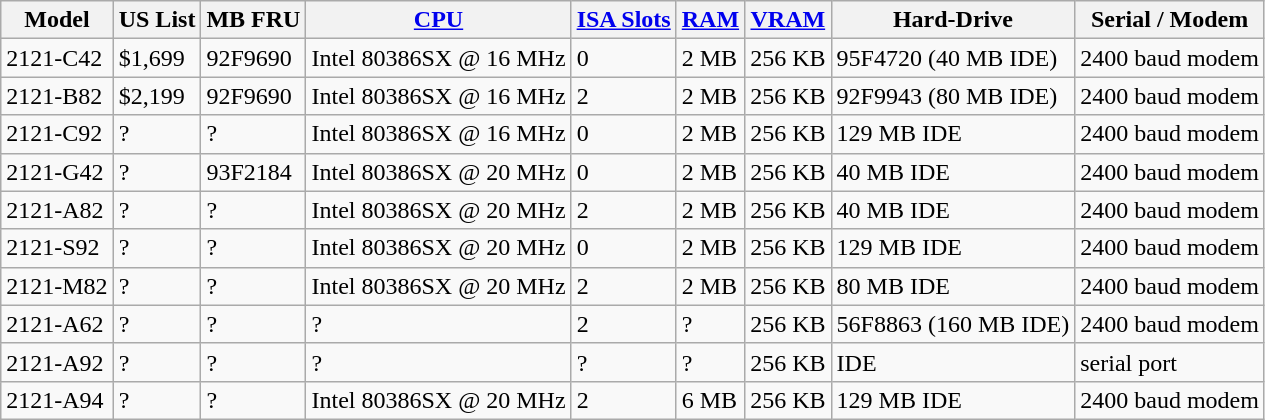<table class="wikitable">
<tr>
<th>Model</th>
<th>US List</th>
<th>MB FRU</th>
<th><a href='#'>CPU</a></th>
<th><a href='#'>ISA Slots</a></th>
<th><a href='#'>RAM</a></th>
<th><a href='#'>VRAM</a></th>
<th>Hard-Drive</th>
<th>Serial / Modem</th>
</tr>
<tr>
<td>2121-C42</td>
<td>$1,699</td>
<td>92F9690</td>
<td>Intel 80386SX @ 16 MHz</td>
<td>0</td>
<td>2 MB</td>
<td>256 KB</td>
<td>95F4720 (40 MB IDE)</td>
<td>2400 baud modem</td>
</tr>
<tr>
<td>2121-B82</td>
<td>$2,199</td>
<td>92F9690</td>
<td>Intel 80386SX @ 16 MHz</td>
<td>2</td>
<td>2 MB</td>
<td>256 KB</td>
<td>92F9943 (80 MB IDE)</td>
<td>2400 baud modem</td>
</tr>
<tr>
<td>2121-C92</td>
<td>?</td>
<td>?</td>
<td>Intel 80386SX @ 16 MHz</td>
<td>0</td>
<td>2 MB</td>
<td>256 KB</td>
<td>129 MB IDE</td>
<td>2400 baud modem</td>
</tr>
<tr>
<td>2121-G42</td>
<td>?</td>
<td>93F2184</td>
<td>Intel 80386SX @ 20 MHz</td>
<td>0</td>
<td>2 MB</td>
<td>256 KB</td>
<td>40 MB IDE</td>
<td>2400 baud modem</td>
</tr>
<tr>
<td>2121-A82</td>
<td>?</td>
<td>?</td>
<td>Intel 80386SX @ 20 MHz</td>
<td>2</td>
<td>2 MB</td>
<td>256 KB</td>
<td>40 MB IDE</td>
<td>2400 baud modem</td>
</tr>
<tr>
<td>2121-S92</td>
<td>?</td>
<td>?</td>
<td>Intel 80386SX @ 20 MHz</td>
<td>0</td>
<td>2 MB</td>
<td>256 KB</td>
<td>129 MB IDE</td>
<td>2400 baud modem</td>
</tr>
<tr>
<td>2121-M82</td>
<td>?</td>
<td>?</td>
<td>Intel 80386SX @ 20 MHz</td>
<td>2</td>
<td>2 MB</td>
<td>256 KB</td>
<td>80 MB IDE</td>
<td>2400 baud modem</td>
</tr>
<tr>
<td>2121-A62</td>
<td>?</td>
<td>?</td>
<td>?</td>
<td>2</td>
<td>?</td>
<td>256 KB</td>
<td>56F8863 (160 MB IDE)</td>
<td>2400 baud modem</td>
</tr>
<tr>
<td>2121-A92</td>
<td>?</td>
<td>?</td>
<td>?</td>
<td>?</td>
<td>?</td>
<td>256 KB</td>
<td>IDE</td>
<td>serial port</td>
</tr>
<tr>
<td>2121-A94</td>
<td>?</td>
<td>?</td>
<td>Intel 80386SX @ 20 MHz</td>
<td>2</td>
<td>6 MB</td>
<td>256 KB</td>
<td>129 MB IDE</td>
<td>2400 baud modem</td>
</tr>
</table>
